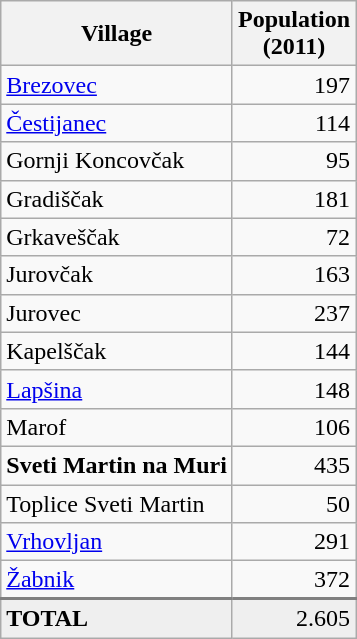<table class="sortable wikitable" style="text-align:right">
<tr>
<th>Village</th>
<th>Population<br>(2011)</th>
</tr>
<tr>
<td style="text-align:left"><a href='#'>Brezovec</a></td>
<td>197</td>
</tr>
<tr>
<td style="text-align:left"><a href='#'>Čestijanec</a></td>
<td>114</td>
</tr>
<tr>
<td style="text-align:left">Gornji Koncovčak</td>
<td>95</td>
</tr>
<tr>
<td style="text-align:left">Gradiščak</td>
<td>181</td>
</tr>
<tr>
<td style="text-align:left">Grkaveščak</td>
<td>72</td>
</tr>
<tr>
<td style="text-align:left">Jurovčak</td>
<td>163</td>
</tr>
<tr>
<td style="text-align:left">Jurovec</td>
<td>237</td>
</tr>
<tr>
<td style="text-align:left">Kapelščak</td>
<td>144</td>
</tr>
<tr>
<td style="text-align:left"><a href='#'>Lapšina</a></td>
<td>148</td>
</tr>
<tr>
<td style="text-align:left">Marof</td>
<td>106</td>
</tr>
<tr>
<td style="text-align:left"><strong>Sveti Martin na Muri</strong></td>
<td>435</td>
</tr>
<tr>
<td style="text-align:left">Toplice Sveti Martin</td>
<td>50</td>
</tr>
<tr>
<td style="text-align:left"><a href='#'>Vrhovljan</a></td>
<td>291</td>
</tr>
<tr>
<td style="text-align:left"><a href='#'>Žabnik</a></td>
<td>372</td>
</tr>
<tr>
</tr>
<tr class="sortbottom">
<td style="text-align:left; background: #efefef; border-top: 2px solid gray;"><strong>TOTAL</strong></td>
<td style="background:#efefef; border-top:2px solid gray;">2.605</td>
</tr>
</table>
